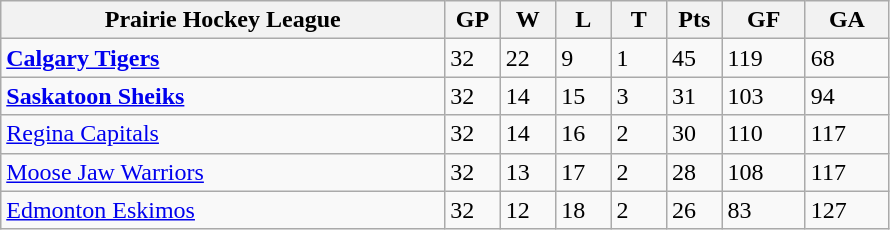<table class="wikitable">
<tr>
<th bgcolor="#DDDDFF" width="40%">Prairie Hockey League</th>
<th bgcolor="#DDDDFF" width="5%">GP</th>
<th bgcolor="#DDDDFF" width="5%">W</th>
<th bgcolor="#DDDDFF" width="5%">L</th>
<th bgcolor="#DDDDFF" width="5%">T</th>
<th bgcolor="#DDDDFF" width="5%">Pts</th>
<th bgcolor="#DDDDFF" width="7.5%">GF</th>
<th bgcolor="#DDDDFF" width="7.5%">GA</th>
</tr>
<tr>
<td><strong><a href='#'>Calgary Tigers</a></strong></td>
<td>32</td>
<td>22</td>
<td>9</td>
<td>1</td>
<td>45</td>
<td>119</td>
<td>68</td>
</tr>
<tr>
<td><strong><a href='#'>Saskatoon Sheiks</a></strong></td>
<td>32</td>
<td>14</td>
<td>15</td>
<td>3</td>
<td>31</td>
<td>103</td>
<td>94</td>
</tr>
<tr>
<td><a href='#'>Regina Capitals</a></td>
<td>32</td>
<td>14</td>
<td>16</td>
<td>2</td>
<td>30</td>
<td>110</td>
<td>117</td>
</tr>
<tr>
<td><a href='#'>Moose Jaw Warriors</a></td>
<td>32</td>
<td>13</td>
<td>17</td>
<td>2</td>
<td>28</td>
<td>108</td>
<td>117</td>
</tr>
<tr>
<td><a href='#'>Edmonton Eskimos</a></td>
<td>32</td>
<td>12</td>
<td>18</td>
<td>2</td>
<td>26</td>
<td>83</td>
<td>127</td>
</tr>
</table>
